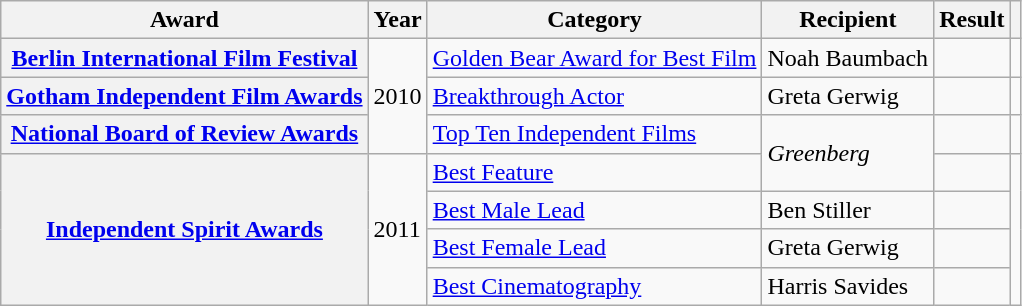<table class="wikitable plainrowheaders">
<tr>
<th scope="col">Award</th>
<th scope="col">Year</th>
<th scope="col">Category</th>
<th scope="col">Recipient</th>
<th scope="col">Result</th>
<th scope="col"></th>
</tr>
<tr>
<th scope="row"><a href='#'>Berlin International Film Festival</a></th>
<td rowspan="3">2010</td>
<td><a href='#'>Golden Bear Award for Best Film</a></td>
<td>Noah Baumbach</td>
<td></td>
<td></td>
</tr>
<tr>
<th scope="row"><a href='#'>Gotham Independent Film Awards</a></th>
<td><a href='#'>Breakthrough Actor</a></td>
<td>Greta Gerwig</td>
<td></td>
<td></td>
</tr>
<tr>
<th scope="row"><a href='#'>National Board of Review Awards</a></th>
<td><a href='#'>Top Ten Independent Films</a></td>
<td rowspan="2"><em>Greenberg</em></td>
<td></td>
<td></td>
</tr>
<tr>
<th scope="row" rowspan="4"><a href='#'>Independent Spirit Awards</a></th>
<td rowspan="4">2011</td>
<td><a href='#'>Best Feature</a></td>
<td></td>
<td rowspan="4"></td>
</tr>
<tr>
<td><a href='#'>Best Male Lead</a></td>
<td>Ben Stiller</td>
<td></td>
</tr>
<tr>
<td><a href='#'>Best Female Lead</a></td>
<td>Greta Gerwig</td>
<td></td>
</tr>
<tr>
<td><a href='#'>Best Cinematography</a></td>
<td>Harris Savides</td>
<td></td>
</tr>
</table>
